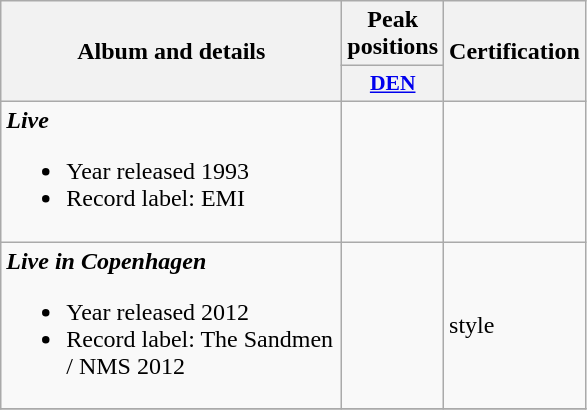<table class="wikitable">
<tr>
<th align="center" rowspan="2" width="220">Album and details</th>
<th align="center" colspan="1" width="20">Peak positions</th>
<th align="center" rowspan="2" width="70">Certification</th>
</tr>
<tr>
<th scope="col" style="width:3em;font-size:90%;"><a href='#'>DEN</a><br></th>
</tr>
<tr>
<td style="text-align:left;"><strong><em>Live </em></strong><br><ul><li>Year released 1993</li><li>Record label: EMI</li></ul></td>
<td style="text-align:center;"></td>
<td style="text-align:center;"></td>
</tr>
<tr>
<td style="text-align:left,"><strong><em>Live in Copenhagen </em></strong><br><ul><li>Year released 2012</li><li>Record label: The Sandmen / NMS 2012</li></ul></td>
<td style="text-align:center,"></td>
<td>style</td>
</tr>
<tr>
</tr>
</table>
